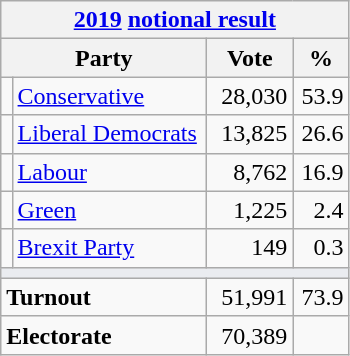<table class="wikitable">
<tr>
<th colspan="4"><a href='#'>2019</a> <a href='#'>notional result</a></th>
</tr>
<tr>
<th bgcolor="#DDDDFF" width="130px" colspan="2">Party</th>
<th bgcolor="#DDDDFF" width="50px">Vote</th>
<th bgcolor="#DDDDFF" width="30px">%</th>
</tr>
<tr>
<td></td>
<td><a href='#'>Conservative</a></td>
<td align=right>28,030</td>
<td align=right>53.9</td>
</tr>
<tr>
<td></td>
<td><a href='#'>Liberal Democrats</a></td>
<td align=right>13,825</td>
<td align=right>26.6</td>
</tr>
<tr>
<td></td>
<td><a href='#'>Labour</a></td>
<td align=right>8,762</td>
<td align=right>16.9</td>
</tr>
<tr>
<td></td>
<td><a href='#'>Green</a></td>
<td align=right>1,225</td>
<td align=right>2.4</td>
</tr>
<tr>
<td></td>
<td><a href='#'>Brexit Party</a></td>
<td align=right>149</td>
<td align=right>0.3</td>
</tr>
<tr>
<td colspan="4" bgcolor="#EAECF0"></td>
</tr>
<tr>
<td colspan="2"><strong>Turnout</strong></td>
<td align=right>51,991</td>
<td align=right>73.9</td>
</tr>
<tr>
<td colspan="2"><strong>Electorate</strong></td>
<td align=right>70,389</td>
</tr>
</table>
